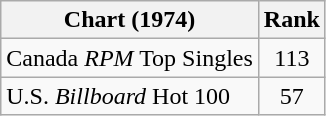<table class="wikitable">
<tr>
<th>Chart (1974)</th>
<th>Rank</th>
</tr>
<tr>
<td>Canada <em>RPM</em> Top Singles </td>
<td style="text-align:center;">113</td>
</tr>
<tr>
<td>U.S. <em>Billboard</em> Hot 100 </td>
<td style="text-align:center;">57</td>
</tr>
</table>
